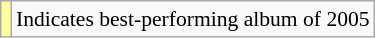<table class="wikitable plainrowheaders" style="font-size:90%;">
<tr>
<td style="background-color:#FFFF99"></td>
<td>Indicates best-performing album of 2005</td>
</tr>
</table>
